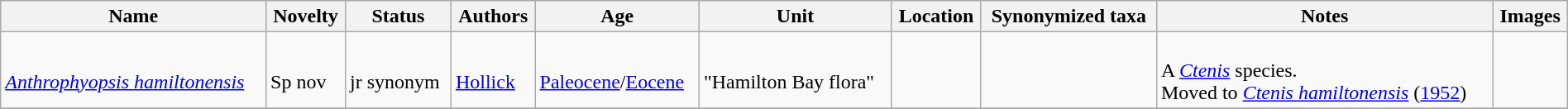<table class="wikitable sortable" align="center" width="100%">
<tr>
<th>Name</th>
<th>Novelty</th>
<th>Status</th>
<th>Authors</th>
<th>Age</th>
<th>Unit</th>
<th>Location</th>
<th>Synonymized taxa</th>
<th>Notes</th>
<th>Images</th>
</tr>
<tr>
<td><br><em><a href='#'>Anthrophyopsis hamiltonensis</a></em></td>
<td><br>Sp nov</td>
<td><br>jr synonym</td>
<td><br><a href='#'>Hollick</a></td>
<td><br><a href='#'>Paleocene</a>/<a href='#'>Eocene</a></td>
<td><br>"Hamilton Bay flora"</td>
<td><br><br></td>
<td></td>
<td><br>A <em><a href='#'>Ctenis</a></em> species.<br> Moved to <em><a href='#'>Ctenis hamiltonensis</a></em> (<a href='#'>1952</a>)</td>
<td></td>
</tr>
<tr>
</tr>
</table>
